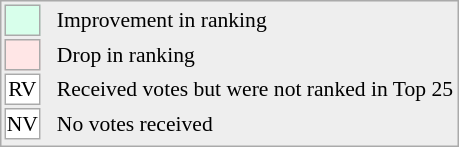<table align="right" style="font-size:90%; border:1px solid #aaaaaa; white-space:nowrap; background:#eeeeee;">
<tr>
<td style="background:#d8ffeb; width:20px; border:1px solid #aaaaaa;"> </td>
<td rowspan="5"> </td>
<td>Improvement in ranking</td>
</tr>
<tr>
<td style="background:#ffe6e6; width:20px; border:1px solid #aaaaaa;"> </td>
<td>Drop in ranking</td>
</tr>
<tr>
<td align="center" style="width:20px; border:1px solid #aaaaaa; background:white;">RV</td>
<td>Received votes but were not ranked in Top 25</td>
</tr>
<tr>
<td align="center" style="width:20px; border:1px solid #aaaaaa; background:white;">NV</td>
<td>No votes received</td>
</tr>
<tr>
</tr>
</table>
